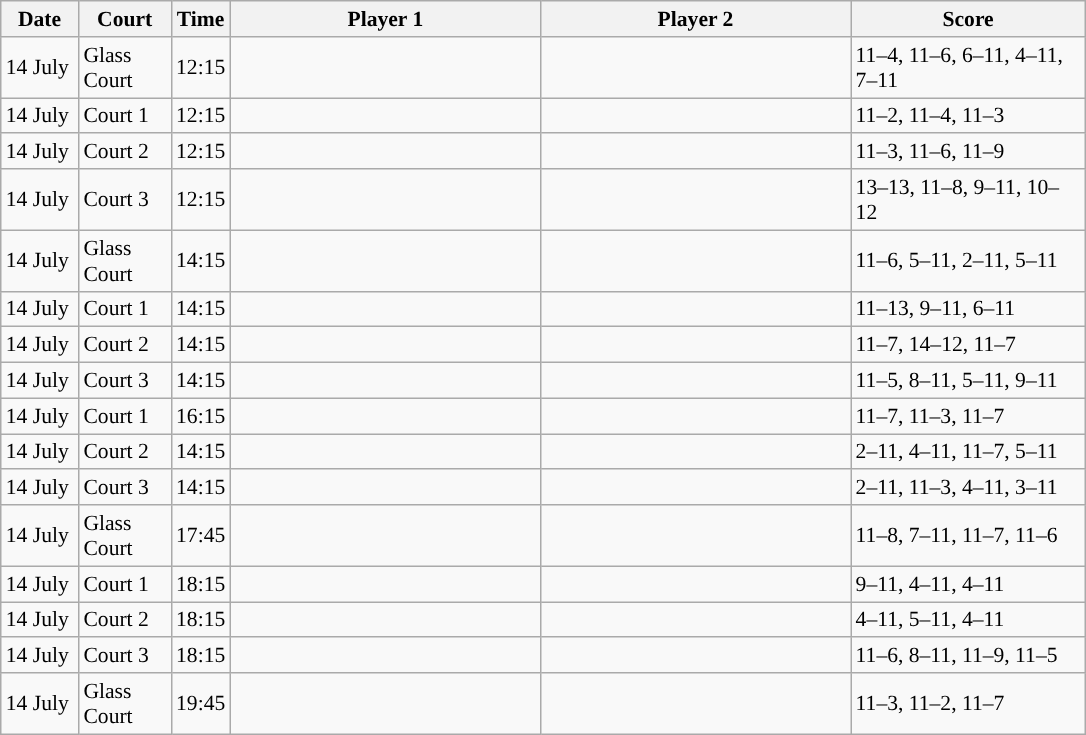<table class="sortable wikitable" style="font-size:90%">
<tr>
<th width="45" class="unsortable">Date</th>
<th width="55">Court</th>
<th width="30">Time</th>
<th width="200">Player 1</th>
<th width="200">Player 2</th>
<th width="150" class="unsortable">Score</th>
</tr>
<tr>
<td>14 July</td>
<td>Glass Court</td>
<td>12:15</td>
<td></td>
<td><strong></strong></td>
<td>11–4, 11–6, 6–11, 4–11, 7–11</td>
</tr>
<tr>
<td>14 July</td>
<td>Court 1</td>
<td>12:15</td>
<td><strong></strong></td>
<td></td>
<td>11–2, 11–4, 11–3</td>
</tr>
<tr>
<td>14 July</td>
<td>Court 2</td>
<td>12:15</td>
<td><strong></strong></td>
<td></td>
<td>11–3, 11–6, 11–9</td>
</tr>
<tr>
<td>14 July</td>
<td>Court 3</td>
<td>12:15</td>
<td></td>
<td><strong></strong></td>
<td>13–13, 11–8, 9–11, 10–12</td>
</tr>
<tr>
<td>14 July</td>
<td>Glass Court</td>
<td>14:15</td>
<td></td>
<td><strong></strong></td>
<td>11–6, 5–11, 2–11, 5–11</td>
</tr>
<tr>
<td>14 July</td>
<td>Court 1</td>
<td>14:15</td>
<td></td>
<td><strong></strong></td>
<td>11–13, 9–11, 6–11</td>
</tr>
<tr>
<td>14 July</td>
<td>Court 2</td>
<td>14:15</td>
<td><strong></strong></td>
<td></td>
<td>11–7, 14–12, 11–7</td>
</tr>
<tr>
<td>14 July</td>
<td>Court 3</td>
<td>14:15</td>
<td></td>
<td><strong></strong></td>
<td>11–5, 8–11, 5–11, 9–11</td>
</tr>
<tr>
<td>14 July</td>
<td>Court 1</td>
<td>16:15</td>
<td><strong></strong></td>
<td></td>
<td>11–7, 11–3, 11–7</td>
</tr>
<tr>
<td>14 July</td>
<td>Court 2</td>
<td>14:15</td>
<td></td>
<td><strong></strong></td>
<td>2–11, 4–11, 11–7, 5–11</td>
</tr>
<tr>
<td>14 July</td>
<td>Court 3</td>
<td>14:15</td>
<td></td>
<td><strong></strong></td>
<td>2–11, 11–3, 4–11, 3–11</td>
</tr>
<tr>
<td>14 July</td>
<td>Glass Court</td>
<td>17:45</td>
<td><strong></strong></td>
<td></td>
<td>11–8, 7–11, 11–7, 11–6</td>
</tr>
<tr>
<td>14 July</td>
<td>Court 1</td>
<td>18:15</td>
<td></td>
<td><strong></strong></td>
<td>9–11, 4–11, 4–11</td>
</tr>
<tr>
<td>14 July</td>
<td>Court 2</td>
<td>18:15</td>
<td></td>
<td><strong></strong></td>
<td>4–11, 5–11, 4–11</td>
</tr>
<tr>
<td>14 July</td>
<td>Court 3</td>
<td>18:15</td>
<td><strong></strong></td>
<td></td>
<td>11–6, 8–11, 11–9, 11–5</td>
</tr>
<tr>
<td>14 July</td>
<td>Glass Court</td>
<td>19:45</td>
<td><strong></strong></td>
<td></td>
<td>11–3, 11–2, 11–7</td>
</tr>
</table>
